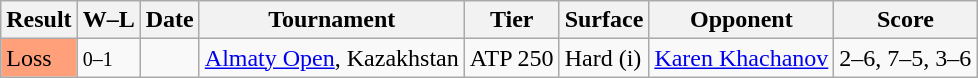<table class="wikitable">
<tr>
<th>Result</th>
<th class="unsortable">W–L</th>
<th>Date</th>
<th>Tournament</th>
<th>Tier</th>
<th>Surface</th>
<th>Opponent</th>
<th class="unsortable">Score</th>
</tr>
<tr>
<td bgcolor=FFA07A>Loss</td>
<td><small>0–1</small></td>
<td><a href='#'></a></td>
<td><a href='#'>Almaty Open</a>, Kazakhstan</td>
<td>ATP 250</td>
<td>Hard (i)</td>
<td> <a href='#'>Karen Khachanov</a></td>
<td>2–6, 7–5, 3–6</td>
</tr>
</table>
